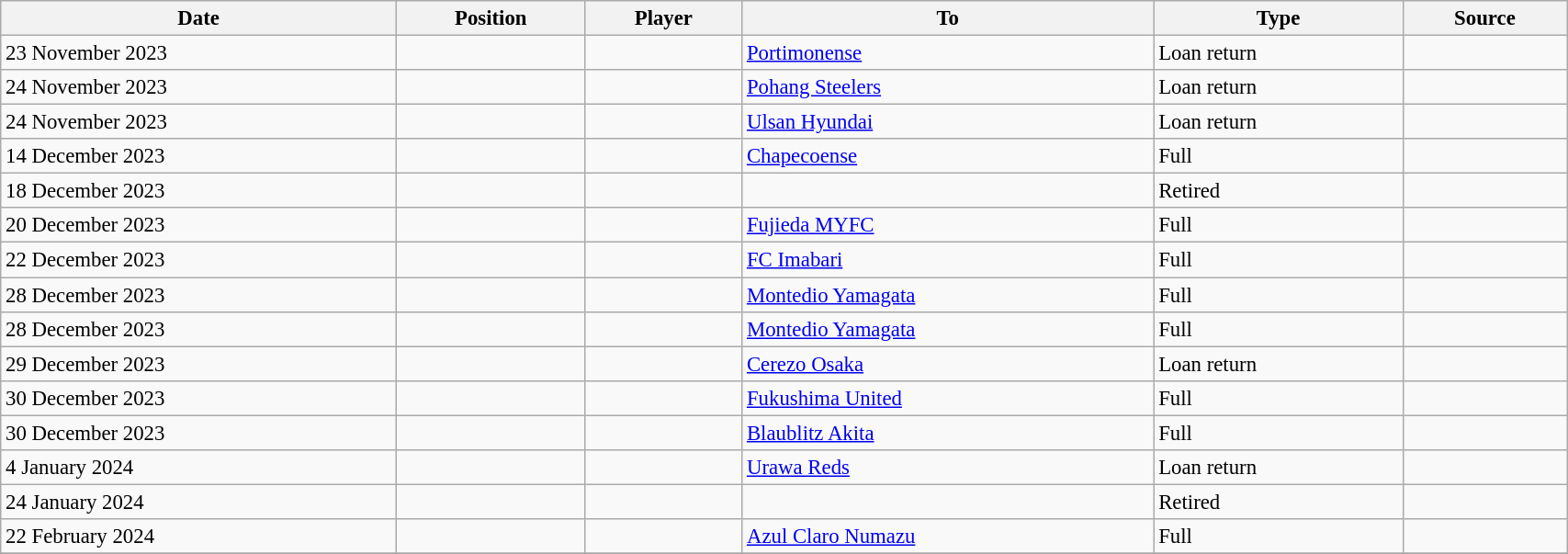<table class="wikitable sortable" style="width:90%; text-align:center; font-size:95%; text-align:left;">
<tr>
<th>Date</th>
<th>Position</th>
<th>Player</th>
<th>To</th>
<th>Type</th>
<th>Source</th>
</tr>
<tr>
<td>23 November 2023</td>
<td></td>
<td></td>
<td> <a href='#'>Portimonense</a></td>
<td>Loan return</td>
<td></td>
</tr>
<tr>
<td>24 November 2023</td>
<td></td>
<td></td>
<td> <a href='#'>Pohang Steelers</a></td>
<td>Loan return</td>
<td></td>
</tr>
<tr>
<td>24 November 2023</td>
<td></td>
<td></td>
<td> <a href='#'>Ulsan Hyundai</a></td>
<td>Loan return</td>
<td></td>
</tr>
<tr>
<td>14 December 2023</td>
<td></td>
<td></td>
<td> <a href='#'>Chapecoense</a></td>
<td>Full</td>
<td></td>
</tr>
<tr>
<td>18 December 2023</td>
<td></td>
<td></td>
<td></td>
<td>Retired</td>
<td></td>
</tr>
<tr>
<td>20 December 2023</td>
<td></td>
<td></td>
<td> <a href='#'>Fujieda MYFC</a></td>
<td>Full</td>
<td></td>
</tr>
<tr>
<td>22 December 2023</td>
<td></td>
<td></td>
<td> <a href='#'>FC Imabari</a></td>
<td>Full</td>
<td></td>
</tr>
<tr>
<td>28 December 2023</td>
<td></td>
<td></td>
<td> <a href='#'>Montedio Yamagata</a></td>
<td>Full</td>
<td></td>
</tr>
<tr>
<td>28 December 2023</td>
<td></td>
<td></td>
<td> <a href='#'>Montedio Yamagata</a></td>
<td>Full</td>
<td></td>
</tr>
<tr>
<td>29 December 2023</td>
<td></td>
<td></td>
<td> <a href='#'>Cerezo Osaka</a></td>
<td>Loan return</td>
<td></td>
</tr>
<tr>
<td>30 December 2023</td>
<td></td>
<td></td>
<td> <a href='#'>Fukushima United</a></td>
<td>Full</td>
<td></td>
</tr>
<tr>
<td>30 December 2023</td>
<td></td>
<td></td>
<td> <a href='#'>Blaublitz Akita</a></td>
<td>Full</td>
<td></td>
</tr>
<tr>
<td>4 January 2024</td>
<td></td>
<td></td>
<td> <a href='#'>Urawa Reds</a></td>
<td>Loan return</td>
<td></td>
</tr>
<tr>
<td>24 January 2024</td>
<td></td>
<td></td>
<td></td>
<td>Retired</td>
<td></td>
</tr>
<tr>
<td>22 February 2024</td>
<td></td>
<td></td>
<td> <a href='#'>Azul Claro Numazu</a></td>
<td>Full</td>
<td></td>
</tr>
<tr>
</tr>
</table>
